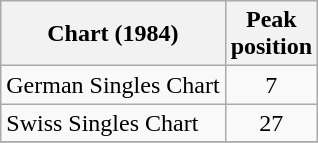<table class="wikitable sortable">
<tr>
<th align="left">Chart (1984)</th>
<th align="left">Peak<br>position</th>
</tr>
<tr>
<td align="left">German Singles Chart</td>
<td align="center">7</td>
</tr>
<tr>
<td align="left">Swiss Singles Chart</td>
<td align="center">27</td>
</tr>
<tr>
</tr>
</table>
